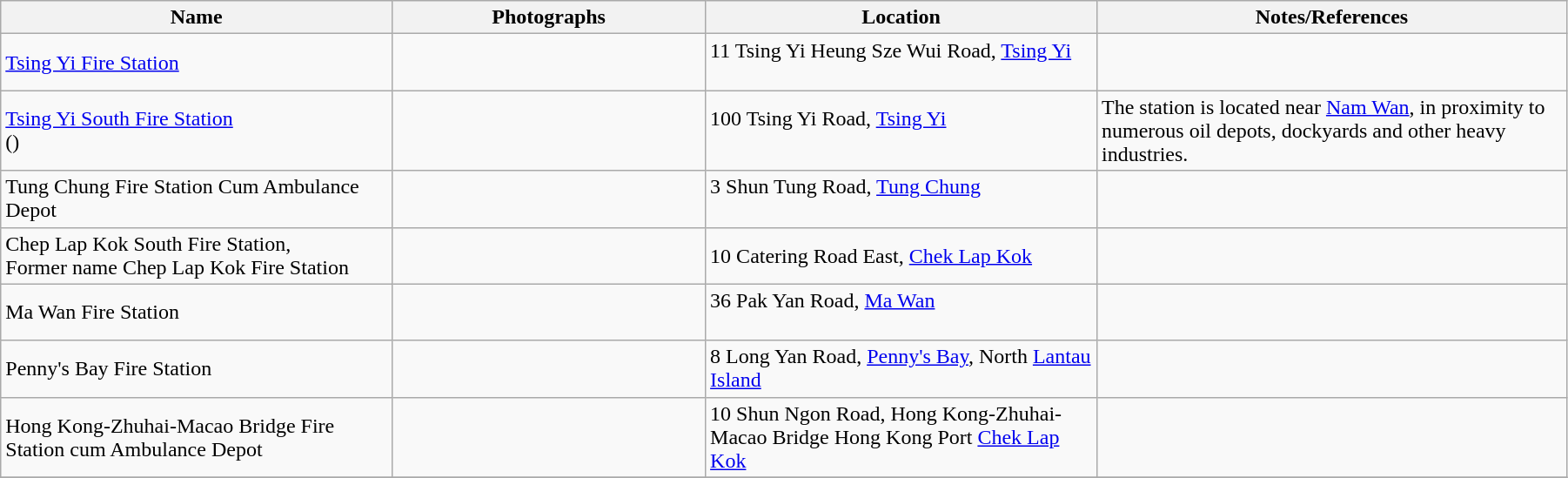<table class="wikitable sortable" style="width:95%">
<tr>
<th width="25%">Name</th>
<th width="20%">Photographs</th>
<th width="25%">Location</th>
<th width="30%">Notes/References</th>
</tr>
<tr>
<td><a href='#'>Tsing Yi Fire Station</a></td>
<td></td>
<td>11 Tsing Yi Heung Sze Wui Road, <a href='#'>Tsing Yi</a><br><br></td>
<td></td>
</tr>
<tr>
<td><a href='#'>Tsing Yi South Fire Station</a><br>()</td>
<td></td>
<td>100 Tsing Yi Road, <a href='#'>Tsing Yi</a><br><br></td>
<td>The station is located near <a href='#'>Nam Wan</a>, in proximity to numerous oil depots, dockyards and other heavy industries.</td>
</tr>
<tr>
<td>Tung Chung Fire Station Cum Ambulance Depot</td>
<td></td>
<td>3 Shun Tung Road, <a href='#'>Tung Chung</a><br><br></td>
<td></td>
</tr>
<tr>
<td>Chep Lap Kok South Fire Station, <br>Former name Chep Lap Kok Fire Station</td>
<td></td>
<td>10 Catering Road East, <a href='#'>Chek Lap Kok</a></td>
<td></td>
</tr>
<tr>
<td>Ma Wan Fire Station</td>
<td></td>
<td>36 Pak Yan Road, <a href='#'>Ma Wan</a><br><br></td>
<td></td>
</tr>
<tr>
<td>Penny's Bay Fire Station</td>
<td></td>
<td>8 Long Yan Road, <a href='#'>Penny's Bay</a>, North <a href='#'>Lantau Island</a></td>
</tr>
<tr>
<td>Hong Kong-Zhuhai-Macao Bridge Fire Station cum Ambulance Depot</td>
<td></td>
<td>10 Shun Ngon Road, Hong Kong-Zhuhai-Macao Bridge Hong Kong Port <a href='#'>Chek Lap Kok</a></td>
<td></td>
</tr>
<tr>
</tr>
</table>
